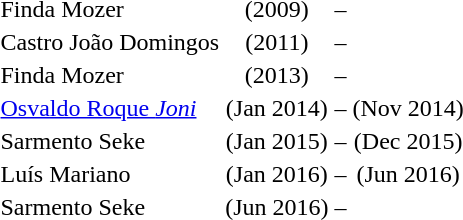<table border="0" style="text-align:center;">
<tr>
<td align=left> Finda Mozer</td>
<td>(2009)</td>
<td>–</td>
<td></td>
</tr>
<tr>
<td align=left> Castro João Domingos</td>
<td>(2011)</td>
<td>–</td>
<td></td>
</tr>
<tr>
<td align=left> Finda Mozer</td>
<td>(2013)</td>
<td>–</td>
<td></td>
</tr>
<tr>
<td align=left> <a href='#'>Osvaldo Roque <em>Joni</em></a></td>
<td>(Jan 2014)</td>
<td>–</td>
<td>(Nov 2014)</td>
</tr>
<tr>
<td align=left> Sarmento Seke</td>
<td>(Jan 2015)</td>
<td>–</td>
<td>(Dec 2015)</td>
</tr>
<tr>
<td align=left> Luís Mariano</td>
<td>(Jan 2016)</td>
<td>–</td>
<td>(Jun 2016)</td>
</tr>
<tr>
<td align=left> Sarmento Seke</td>
<td>(Jun 2016)</td>
<td>–</td>
<td></td>
</tr>
</table>
